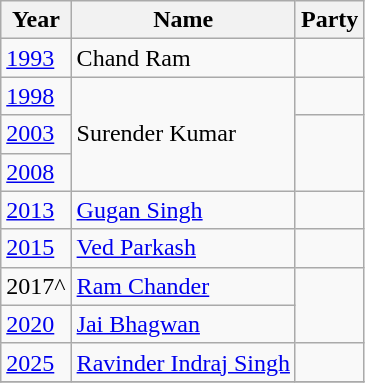<table class="wikitable">
<tr>
<th>Year</th>
<th>Name</th>
<th colspan=2>Party</th>
</tr>
<tr>
<td><a href='#'>1993</a></td>
<td>Chand Ram</td>
<td></td>
</tr>
<tr>
<td><a href='#'>1998</a></td>
<td rowspan="3">Surender Kumar</td>
<td></td>
</tr>
<tr>
<td><a href='#'>2003</a></td>
</tr>
<tr>
<td><a href='#'>2008</a></td>
</tr>
<tr>
<td><a href='#'>2013</a></td>
<td><a href='#'>Gugan Singh</a></td>
<td></td>
</tr>
<tr>
<td><a href='#'>2015</a></td>
<td><a href='#'>Ved Parkash</a></td>
<td></td>
</tr>
<tr>
<td>2017^</td>
<td><a href='#'>Ram Chander</a></td>
</tr>
<tr>
<td><a href='#'>2020</a></td>
<td><a href='#'>Jai Bhagwan</a></td>
</tr>
<tr>
<td><a href='#'>2025</a></td>
<td><a href='#'>Ravinder Indraj Singh</a></td>
<td></td>
</tr>
<tr>
</tr>
</table>
